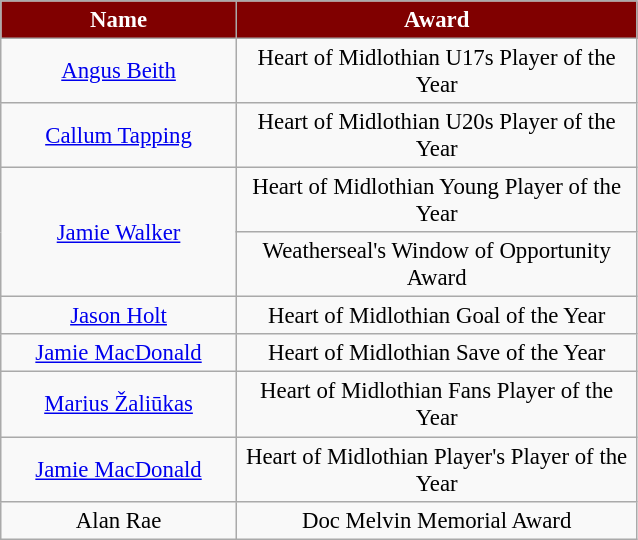<table class="wikitable" style="font-size: 95%; text-align: center;">
<tr>
<th scope="col" style="background:maroon; color:white; width:150px;">Name</th>
<th scope="col" style="background:maroon; color:white; width:260px;">Award</th>
</tr>
<tr>
<td> <a href='#'>Angus Beith</a></td>
<td>Heart of Midlothian U17s Player of the Year</td>
</tr>
<tr>
<td> <a href='#'>Callum Tapping</a></td>
<td>Heart of Midlothian U20s Player of the Year</td>
</tr>
<tr>
<td rowspan=2> <a href='#'>Jamie Walker</a></td>
<td>Heart of Midlothian Young Player of the Year</td>
</tr>
<tr>
<td>Weatherseal's Window of Opportunity Award</td>
</tr>
<tr>
<td> <a href='#'>Jason Holt</a></td>
<td>Heart of Midlothian Goal of the Year</td>
</tr>
<tr>
<td> <a href='#'>Jamie MacDonald</a></td>
<td>Heart of Midlothian Save of the Year</td>
</tr>
<tr>
<td> <a href='#'>Marius Žaliūkas</a></td>
<td>Heart of Midlothian Fans Player of the Year</td>
</tr>
<tr>
<td> <a href='#'>Jamie MacDonald</a></td>
<td>Heart of Midlothian Player's Player of the Year</td>
</tr>
<tr>
<td> Alan Rae</td>
<td>Doc Melvin Memorial Award</td>
</tr>
</table>
